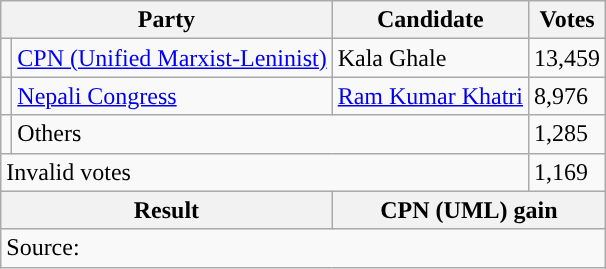<table class="wikitable">
<tr>
<th colspan="2">Party</th>
<th>Candidate</th>
<th>Votes</th>
</tr>
<tr>
<td style="background-color:"></td>
<td><a href='#'>CPN (Unified Marxist-Leninist)</a></td>
<td>Kala Ghale</td>
<td>13,459</td>
</tr>
<tr>
<td style="background-color:"></td>
<td><a href='#'>Nepali Congress</a></td>
<td><a href='#'>Ram Kumar Khatri</a></td>
<td>8,976</td>
</tr>
<tr>
<td></td>
<td colspan="2">Others</td>
<td>1,285</td>
</tr>
<tr>
<td colspan="3">Invalid votes</td>
<td>1,169</td>
</tr>
<tr>
<th colspan="2">Result</th>
<th colspan="2">CPN (UML) gain</th>
</tr>
<tr>
<td colspan="4">Source: </td>
</tr>
</table>
